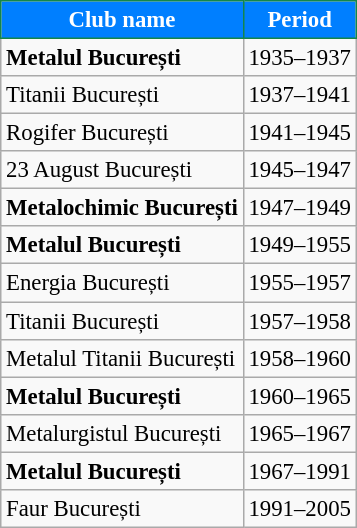<table class="wikitable" style="font-size:95%; text-align: left;">
<tr>
<th style="background:#007FFF;color:white;border:1px solid #14864A">Club name </th>
<th style="background:#007FFF;color:white;border:1px solid #14864A">Period</th>
</tr>
<tr>
<td><strong>Metalul București</strong></td>
<td>1935–1937</td>
</tr>
<tr>
<td>Titanii București</td>
<td>1937–1941</td>
</tr>
<tr>
<td>Rogifer București</td>
<td>1941–1945</td>
</tr>
<tr>
<td>23 August București</td>
<td>1945–1947</td>
</tr>
<tr>
<td><strong>Metalochimic București</strong></td>
<td>1947–1949</td>
</tr>
<tr>
<td><strong>Metalul București</strong></td>
<td>1949–1955</td>
</tr>
<tr>
<td>Energia București</td>
<td>1955–1957</td>
</tr>
<tr>
<td>Titanii București</td>
<td>1957–1958</td>
</tr>
<tr>
<td>Metalul Titanii București</td>
<td>1958–1960</td>
</tr>
<tr>
<td><strong>Metalul București</strong></td>
<td>1960–1965</td>
</tr>
<tr>
<td>Metalurgistul București</td>
<td>1965–1967</td>
</tr>
<tr>
<td><strong>Metalul București</strong></td>
<td>1967–1991</td>
</tr>
<tr>
<td>Faur București</td>
<td>1991–2005</td>
</tr>
</table>
